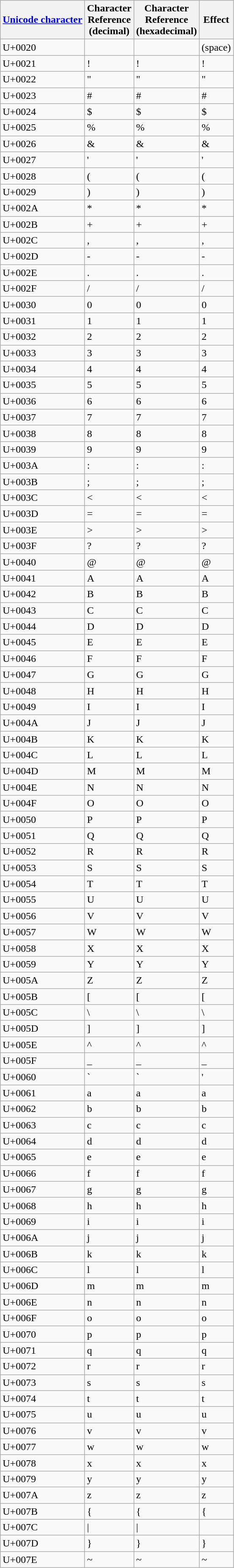<table class="wikitable">
<tr>
<th><a href='#'>Unicode character</a></th>
<th>Character<br>Reference<br>(decimal)</th>
<th>Character<br>Reference<br>(hexadecimal)</th>
<th>Effect</th>
</tr>
<tr>
<td>U+0020</td>
<td>&#32;</td>
<td>&#x20;</td>
<td>(space)</td>
</tr>
<tr>
<td>U+0021</td>
<td>&#33;</td>
<td>&#x21;</td>
<td>!</td>
</tr>
<tr>
<td>U+0022</td>
<td>&#34;</td>
<td>&#x22;</td>
<td>"</td>
</tr>
<tr>
<td>U+0023</td>
<td>&#35;</td>
<td>&#x23;</td>
<td>#</td>
</tr>
<tr>
<td>U+0024</td>
<td>&#36;</td>
<td>&#x24;</td>
<td>$</td>
</tr>
<tr>
<td>U+0025</td>
<td>&#37;</td>
<td>&#x25;</td>
<td>%</td>
</tr>
<tr>
<td>U+0026</td>
<td>&#38;</td>
<td>&#x26;</td>
<td>&</td>
</tr>
<tr>
<td>U+0027</td>
<td>&#39;</td>
<td>&#x27;</td>
<td>'</td>
</tr>
<tr>
<td>U+0028</td>
<td>&#40;</td>
<td>&#x28;</td>
<td>(</td>
</tr>
<tr>
<td>U+0029</td>
<td>&#41;</td>
<td>&#x29;</td>
<td>)</td>
</tr>
<tr>
<td>U+002A</td>
<td>&#42;</td>
<td>&#x2A;</td>
<td>*</td>
</tr>
<tr>
<td>U+002B</td>
<td>&#43;</td>
<td>&#x2B;</td>
<td>+</td>
</tr>
<tr>
<td>U+002C</td>
<td>&#44;</td>
<td>&#x2C;</td>
<td>,</td>
</tr>
<tr>
<td>U+002D</td>
<td>&#45;</td>
<td>&#x2D;</td>
<td>-</td>
</tr>
<tr>
<td>U+002E</td>
<td>&#46;</td>
<td>&#x2E;</td>
<td>.</td>
</tr>
<tr>
<td>U+002F</td>
<td>&#47;</td>
<td>&#x2F;</td>
<td>/</td>
</tr>
<tr>
<td>U+0030</td>
<td>&#48;</td>
<td>&#x30;</td>
<td>0</td>
</tr>
<tr>
<td>U+0031</td>
<td>&#49;</td>
<td>&#x31;</td>
<td>1</td>
</tr>
<tr>
<td>U+0032</td>
<td>&#50;</td>
<td>&#x32;</td>
<td>2</td>
</tr>
<tr>
<td>U+0033</td>
<td>&#51;</td>
<td>&#x33;</td>
<td>3</td>
</tr>
<tr>
<td>U+0034</td>
<td>&#52;</td>
<td>&#x34;</td>
<td>4</td>
</tr>
<tr>
<td>U+0035</td>
<td>&#53;</td>
<td>&#x35;</td>
<td>5</td>
</tr>
<tr>
<td>U+0036</td>
<td>&#54;</td>
<td>&#x36;</td>
<td>6</td>
</tr>
<tr>
<td>U+0037</td>
<td>&#55;</td>
<td>&#x37;</td>
<td>7</td>
</tr>
<tr>
<td>U+0038</td>
<td>&#56;</td>
<td>&#x38;</td>
<td>8</td>
</tr>
<tr>
<td>U+0039</td>
<td>&#57;</td>
<td>&#x39;</td>
<td>9</td>
</tr>
<tr>
<td>U+003A</td>
<td>&#58;</td>
<td>&#x3A;</td>
<td>:</td>
</tr>
<tr>
<td>U+003B</td>
<td>&#59;</td>
<td>&#x3B;</td>
<td>;</td>
</tr>
<tr>
<td>U+003C</td>
<td>&#60;</td>
<td>&#x3C;</td>
<td><</td>
</tr>
<tr>
<td>U+003D</td>
<td>&#61;</td>
<td>&#x3D;</td>
<td>=</td>
</tr>
<tr>
<td>U+003E</td>
<td>&#62;</td>
<td>&#x3E;</td>
<td>></td>
</tr>
<tr>
<td>U+003F</td>
<td>&#63;</td>
<td>&#x3F;</td>
<td>?</td>
</tr>
<tr>
<td>U+0040</td>
<td>&#64;</td>
<td>&#x40;</td>
<td>@</td>
</tr>
<tr>
<td>U+0041</td>
<td>&#65;</td>
<td>&#x41;</td>
<td>A</td>
</tr>
<tr>
<td>U+0042</td>
<td>&#66;</td>
<td>&#x42;</td>
<td>B</td>
</tr>
<tr>
<td>U+0043</td>
<td>&#67;</td>
<td>&#x43;</td>
<td>C</td>
</tr>
<tr>
<td>U+0044</td>
<td>&#68;</td>
<td>&#x44;</td>
<td>D</td>
</tr>
<tr>
<td>U+0045</td>
<td>&#69;</td>
<td>&#x45;</td>
<td>E</td>
</tr>
<tr>
<td>U+0046</td>
<td>&#70;</td>
<td>&#x46;</td>
<td>F</td>
</tr>
<tr>
<td>U+0047</td>
<td>&#71;</td>
<td>&#x47;</td>
<td>G</td>
</tr>
<tr>
<td>U+0048</td>
<td>&#72;</td>
<td>&#x48;</td>
<td>H</td>
</tr>
<tr>
<td>U+0049</td>
<td>&#73;</td>
<td>&#x49;</td>
<td>I</td>
</tr>
<tr>
<td>U+004A</td>
<td>&#74;</td>
<td>&#x4A;</td>
<td>J</td>
</tr>
<tr>
<td>U+004B</td>
<td>&#75;</td>
<td>&#x4B;</td>
<td>K</td>
</tr>
<tr>
<td>U+004C</td>
<td>&#76;</td>
<td>&#x4C;</td>
<td>L</td>
</tr>
<tr>
<td>U+004D</td>
<td>&#77;</td>
<td>&#x4D;</td>
<td>M</td>
</tr>
<tr>
<td>U+004E</td>
<td>&#78;</td>
<td>&#x4E;</td>
<td>N</td>
</tr>
<tr>
<td>U+004F</td>
<td>&#79;</td>
<td>&#x4F;</td>
<td>O</td>
</tr>
<tr>
<td>U+0050</td>
<td>&#80;</td>
<td>&#x50;</td>
<td>P</td>
</tr>
<tr>
<td>U+0051</td>
<td>&#81;</td>
<td>&#x51;</td>
<td>Q</td>
</tr>
<tr>
<td>U+0052</td>
<td>&#82;</td>
<td>&#x52;</td>
<td>R</td>
</tr>
<tr>
<td>U+0053</td>
<td>&#83;</td>
<td>&#x53;</td>
<td>S</td>
</tr>
<tr>
<td>U+0054</td>
<td>&#84;</td>
<td>&#x54;</td>
<td>T</td>
</tr>
<tr>
<td>U+0055</td>
<td>&#85;</td>
<td>&#x55;</td>
<td>U</td>
</tr>
<tr>
<td>U+0056</td>
<td>&#86;</td>
<td>&#x56;</td>
<td>V</td>
</tr>
<tr>
<td>U+0057</td>
<td>&#87;</td>
<td>&#x57;</td>
<td>W</td>
</tr>
<tr>
<td>U+0058</td>
<td>&#88;</td>
<td>&#x58;</td>
<td>X</td>
</tr>
<tr>
<td>U+0059</td>
<td>&#89;</td>
<td>&#x59;</td>
<td>Y</td>
</tr>
<tr>
<td>U+005A</td>
<td>&#90;</td>
<td>&#x5A;</td>
<td>Z</td>
</tr>
<tr>
<td>U+005B</td>
<td>&#91;</td>
<td>&#x5B;</td>
<td>[</td>
</tr>
<tr>
<td>U+005C</td>
<td>&#92;</td>
<td>&#x5C;</td>
<td>\</td>
</tr>
<tr>
<td>U+005D</td>
<td>&#93;</td>
<td>&#x5D;</td>
<td>]</td>
</tr>
<tr>
<td>U+005E</td>
<td>&#94;</td>
<td>&#x5E;</td>
<td>^</td>
</tr>
<tr>
<td>U+005F</td>
<td>&#95;</td>
<td>&#x5F;</td>
<td>_</td>
</tr>
<tr>
<td>U+0060</td>
<td>&#96;</td>
<td>&#x60;</td>
<td>'</td>
</tr>
<tr>
<td>U+0061</td>
<td>&#97;</td>
<td>&#x61;</td>
<td>a</td>
</tr>
<tr>
<td>U+0062</td>
<td>&#98;</td>
<td>&#x62;</td>
<td>b</td>
</tr>
<tr>
<td>U+0063</td>
<td>&#99;</td>
<td>&#x63;</td>
<td>c</td>
</tr>
<tr>
<td>U+0064</td>
<td>&#100;</td>
<td>&#x64;</td>
<td>d</td>
</tr>
<tr>
<td>U+0065</td>
<td>&#101;</td>
<td>&#x65;</td>
<td>e</td>
</tr>
<tr>
<td>U+0066</td>
<td>&#102;</td>
<td>&#x66;</td>
<td>f</td>
</tr>
<tr>
<td>U+0067</td>
<td>&#103;</td>
<td>&#x67;</td>
<td>g</td>
</tr>
<tr>
<td>U+0068</td>
<td>&#104;</td>
<td>&#x68;</td>
<td>h</td>
</tr>
<tr>
<td>U+0069</td>
<td>&#105;</td>
<td>&#x69;</td>
<td>i</td>
</tr>
<tr>
<td>U+006A</td>
<td>&#106;</td>
<td>&#x6A;</td>
<td>j</td>
</tr>
<tr>
<td>U+006B</td>
<td>&#107;</td>
<td>&#x6B;</td>
<td>k</td>
</tr>
<tr>
<td>U+006C</td>
<td>&#108;</td>
<td>&#x6C;</td>
<td>l</td>
</tr>
<tr>
<td>U+006D</td>
<td>&#109;</td>
<td>&#x6D;</td>
<td>m</td>
</tr>
<tr>
<td>U+006E</td>
<td>&#110;</td>
<td>&#x6E;</td>
<td>n</td>
</tr>
<tr>
<td>U+006F</td>
<td>&#111;</td>
<td>&#x6F;</td>
<td>o</td>
</tr>
<tr>
<td>U+0070</td>
<td>&#112;</td>
<td>&#x70;</td>
<td>p</td>
</tr>
<tr>
<td>U+0071</td>
<td>&#113;</td>
<td>&#x71;</td>
<td>q</td>
</tr>
<tr>
<td>U+0072</td>
<td>&#114;</td>
<td>&#x72;</td>
<td>r</td>
</tr>
<tr>
<td>U+0073</td>
<td>&#115;</td>
<td>&#x73;</td>
<td>s</td>
</tr>
<tr>
<td>U+0074</td>
<td>&#116;</td>
<td>&#x74;</td>
<td>t</td>
</tr>
<tr>
<td>U+0075</td>
<td>&#117;</td>
<td>&#x75;</td>
<td>u</td>
</tr>
<tr>
<td>U+0076</td>
<td>&#118;</td>
<td>&#x76;</td>
<td>v</td>
</tr>
<tr>
<td>U+0077</td>
<td>&#119;</td>
<td>&#x77;</td>
<td>w</td>
</tr>
<tr>
<td>U+0078</td>
<td>&#120;</td>
<td>&#x78;</td>
<td>x</td>
</tr>
<tr>
<td>U+0079</td>
<td>&#121;</td>
<td>&#x79;</td>
<td>y</td>
</tr>
<tr>
<td>U+007A</td>
<td>&#122;</td>
<td>&#x7A;</td>
<td>z</td>
</tr>
<tr>
<td>U+007B</td>
<td>&#123;</td>
<td>&#x7B;</td>
<td>{</td>
</tr>
<tr>
<td>U+007C</td>
<td>&#124;</td>
<td>&#x7C;</td>
<td></td>
</tr>
<tr>
<td>U+007D</td>
<td>&#125;</td>
<td>&#x7D;</td>
<td>}</td>
</tr>
<tr>
<td>U+007E</td>
<td>&#126;</td>
<td>&#x7E;</td>
<td>~</td>
</tr>
</table>
